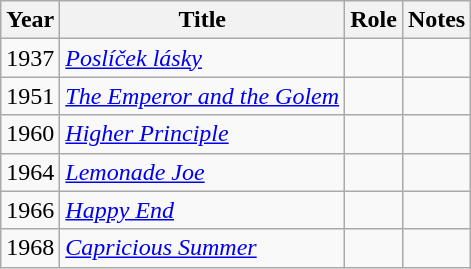<table class="wikitable sortable">
<tr>
<th>Year</th>
<th>Title</th>
<th>Role</th>
<th class="unsortable">Notes</th>
</tr>
<tr>
<td>1937</td>
<td><em><a href='#'>Poslíček lásky</a></em></td>
<td></td>
<td></td>
</tr>
<tr>
<td>1951</td>
<td><em><a href='#'>The Emperor and the Golem</a></em></td>
<td></td>
<td></td>
</tr>
<tr>
<td>1960</td>
<td><em><a href='#'>Higher Principle</a></em></td>
<td></td>
<td></td>
</tr>
<tr>
<td>1964</td>
<td><em><a href='#'>Lemonade Joe</a></em></td>
<td></td>
<td></td>
</tr>
<tr>
<td>1966</td>
<td><em><a href='#'>Happy End</a></em></td>
<td></td>
<td></td>
</tr>
<tr>
<td>1968</td>
<td><em><a href='#'>Capricious Summer</a></em></td>
<td></td>
<td></td>
</tr>
</table>
